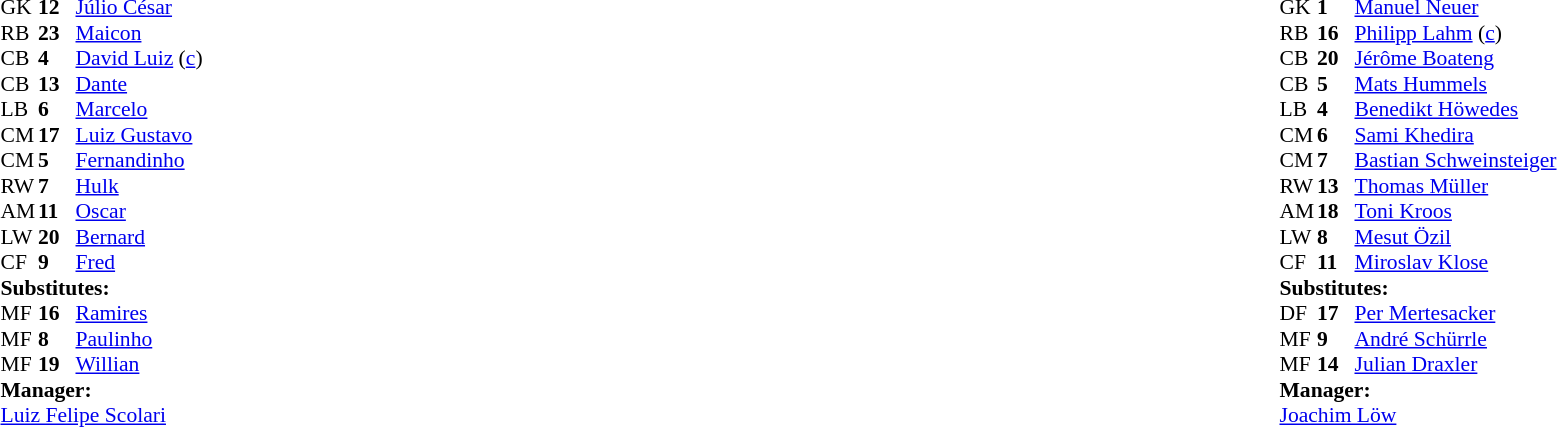<table width="100%">
<tr>
<td valign="top" width="40%"><br><table style="font-size:90%" cellspacing="0" cellpadding="0">
<tr>
<th width=25></th>
<th width=25></th>
</tr>
<tr>
<td>GK</td>
<td><strong>12</strong></td>
<td><a href='#'>Júlio César</a></td>
</tr>
<tr>
<td>RB</td>
<td><strong>23</strong></td>
<td><a href='#'>Maicon</a></td>
</tr>
<tr>
<td>CB</td>
<td><strong>4</strong></td>
<td><a href='#'>David Luiz</a> (<a href='#'>c</a>)</td>
</tr>
<tr>
<td>CB</td>
<td><strong>13</strong></td>
<td><a href='#'>Dante</a></td>
<td></td>
</tr>
<tr>
<td>LB</td>
<td><strong>6</strong></td>
<td><a href='#'>Marcelo</a></td>
</tr>
<tr>
<td>CM</td>
<td><strong>17</strong></td>
<td><a href='#'>Luiz Gustavo</a></td>
</tr>
<tr>
<td>CM</td>
<td><strong>5</strong></td>
<td><a href='#'>Fernandinho</a></td>
<td></td>
<td></td>
</tr>
<tr>
<td>RW</td>
<td><strong>7</strong></td>
<td><a href='#'>Hulk</a></td>
<td></td>
<td></td>
</tr>
<tr>
<td>AM</td>
<td><strong>11</strong></td>
<td><a href='#'>Oscar</a></td>
</tr>
<tr>
<td>LW</td>
<td><strong>20</strong></td>
<td><a href='#'>Bernard</a></td>
</tr>
<tr>
<td>CF</td>
<td><strong>9</strong></td>
<td><a href='#'>Fred</a></td>
<td></td>
<td></td>
</tr>
<tr>
<td colspan=3><strong>Substitutes:</strong></td>
</tr>
<tr>
<td>MF</td>
<td><strong>16</strong></td>
<td><a href='#'>Ramires</a></td>
<td></td>
<td></td>
</tr>
<tr>
<td>MF</td>
<td><strong>8</strong></td>
<td><a href='#'>Paulinho</a></td>
<td></td>
<td></td>
</tr>
<tr>
<td>MF</td>
<td><strong>19</strong></td>
<td><a href='#'>Willian</a></td>
<td></td>
<td></td>
</tr>
<tr>
<td colspan=3><strong>Manager:</strong></td>
</tr>
<tr>
<td colspan=3><a href='#'>Luiz Felipe Scolari</a></td>
</tr>
</table>
</td>
<td valign="top"></td>
<td valign="top" width="50%"><br><table style="font-size:90%;margin:auto" cellspacing="0" cellpadding="0">
<tr>
<th width=25></th>
<th width=25></th>
</tr>
<tr>
<td>GK</td>
<td><strong>1</strong></td>
<td><a href='#'>Manuel Neuer</a></td>
</tr>
<tr>
<td>RB</td>
<td><strong>16</strong></td>
<td><a href='#'>Philipp Lahm</a> (<a href='#'>c</a>)</td>
</tr>
<tr>
<td>CB</td>
<td><strong>20</strong></td>
<td><a href='#'>Jérôme Boateng</a></td>
</tr>
<tr>
<td>CB</td>
<td><strong>5</strong></td>
<td><a href='#'>Mats Hummels</a></td>
<td></td>
<td></td>
</tr>
<tr>
<td>LB</td>
<td><strong>4</strong></td>
<td><a href='#'>Benedikt Höwedes</a></td>
</tr>
<tr>
<td>CM</td>
<td><strong>6</strong></td>
<td><a href='#'>Sami Khedira</a></td>
<td></td>
<td></td>
</tr>
<tr>
<td>CM</td>
<td><strong>7</strong></td>
<td><a href='#'>Bastian Schweinsteiger</a></td>
</tr>
<tr>
<td>RW</td>
<td><strong>13</strong></td>
<td><a href='#'>Thomas Müller</a></td>
</tr>
<tr>
<td>AM</td>
<td><strong>18</strong></td>
<td><a href='#'>Toni Kroos</a></td>
</tr>
<tr>
<td>LW</td>
<td><strong>8</strong></td>
<td><a href='#'>Mesut Özil</a></td>
</tr>
<tr>
<td>CF</td>
<td><strong>11</strong></td>
<td><a href='#'>Miroslav Klose</a></td>
<td></td>
<td></td>
</tr>
<tr>
<td colspan=3><strong>Substitutes:</strong></td>
</tr>
<tr>
<td>DF</td>
<td><strong>17</strong></td>
<td><a href='#'>Per Mertesacker</a></td>
<td></td>
<td></td>
</tr>
<tr>
<td>MF</td>
<td><strong>9</strong></td>
<td><a href='#'>André Schürrle</a></td>
<td></td>
<td></td>
</tr>
<tr>
<td>MF</td>
<td><strong>14</strong></td>
<td><a href='#'>Julian Draxler</a></td>
<td></td>
<td></td>
</tr>
<tr>
<td colspan=3><strong>Manager:</strong></td>
</tr>
<tr>
<td colspan=3><a href='#'>Joachim Löw</a></td>
</tr>
</table>
</td>
</tr>
</table>
